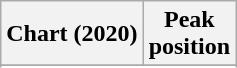<table class="wikitable sortable plainrowheaders" style="text-align:center;">
<tr>
<th scope="col">Chart (2020)</th>
<th scope="col">Peak<br>position</th>
</tr>
<tr>
</tr>
<tr>
</tr>
</table>
